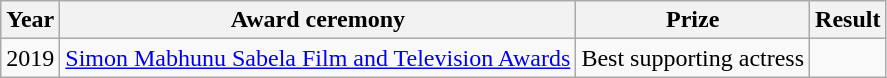<table class ="wikitable">
<tr>
<th>Year</th>
<th>Award ceremony</th>
<th>Prize</th>
<th>Result</th>
</tr>
<tr>
<td>2019</td>
<td><a href='#'>Simon Mabhunu Sabela Film and Television Awards</a></td>
<td>Best supporting actress</td>
<td></td>
</tr>
</table>
